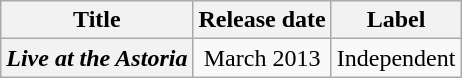<table class="wikitable plainrowheaders">
<tr>
<th>Title</th>
<th>Release date</th>
<th>Label</th>
</tr>
<tr>
<th scope="row"><em>Live at the Astoria</em></th>
<td align=center>March 2013</td>
<td>Independent</td>
</tr>
</table>
